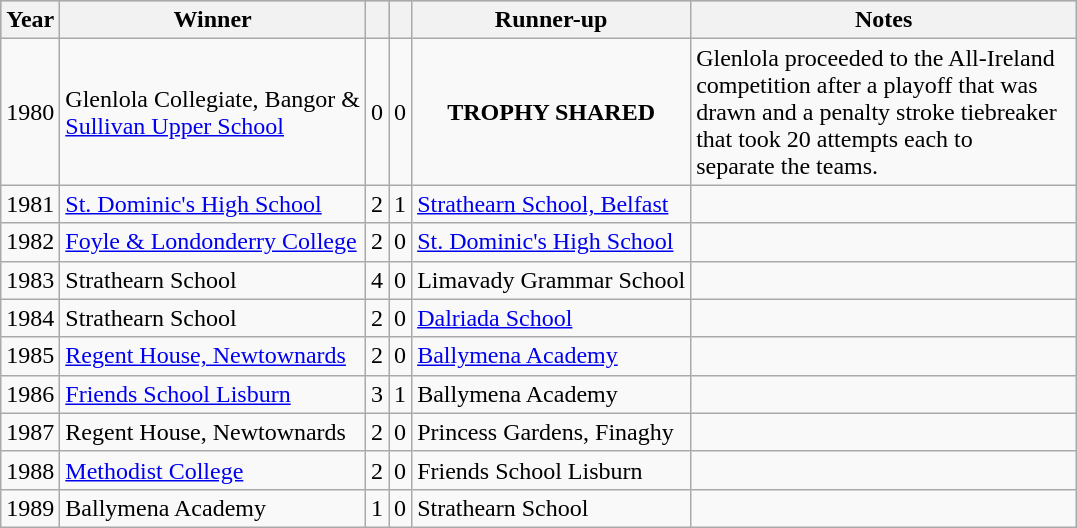<table class="wikitable">
<tr style="background:silver;">
<th><strong>Year</strong></th>
<th><strong>Winner</strong></th>
<th></th>
<th></th>
<th><strong>Runner-up</strong></th>
<th><strong>Notes</strong></th>
</tr>
<tr>
<td align="center">1980</td>
<td>Glenlola Collegiate, Bangor &<br><a href='#'>Sullivan Upper School</a></td>
<td align="center">0</td>
<td align="center">0</td>
<td align="center"><strong>TROPHY SHARED</strong></td>
<td width="250">Glenlola proceeded to the All-Ireland<br>competition after a playoff that was<br> drawn and a penalty stroke tiebreaker<br>that took 20 attempts each to<br>separate the teams.</td>
</tr>
<tr>
<td align="center">1981</td>
<td><a href='#'>St. Dominic's High School</a></td>
<td align="center">2</td>
<td align="center">1</td>
<td><a href='#'>Strathearn School, Belfast</a></td>
<td></td>
</tr>
<tr>
<td align="center">1982</td>
<td><a href='#'>Foyle & Londonderry College</a></td>
<td align="center">2</td>
<td align="center">0</td>
<td><a href='#'>St. Dominic's High School</a></td>
<td></td>
</tr>
<tr>
<td align="center">1983</td>
<td>Strathearn School</td>
<td align="center">4</td>
<td align="center">0</td>
<td>Limavady Grammar School</td>
<td></td>
</tr>
<tr>
<td align="center">1984</td>
<td>Strathearn School</td>
<td align="center">2</td>
<td align="center">0</td>
<td><a href='#'>Dalriada School</a></td>
<td></td>
</tr>
<tr>
<td align="center">1985</td>
<td><a href='#'>Regent House, Newtownards</a></td>
<td align="center">2</td>
<td align="center">0</td>
<td><a href='#'>Ballymena Academy</a></td>
<td></td>
</tr>
<tr>
<td align="center">1986</td>
<td><a href='#'>Friends School Lisburn</a></td>
<td align="center">3</td>
<td align="center">1</td>
<td>Ballymena Academy</td>
<td></td>
</tr>
<tr>
<td align="center">1987</td>
<td>Regent House, Newtownards</td>
<td align="center">2</td>
<td align="center">0</td>
<td>Princess Gardens, Finaghy</td>
<td></td>
</tr>
<tr>
<td align="center">1988</td>
<td><a href='#'>Methodist College</a></td>
<td align="center">2</td>
<td align="center">0</td>
<td>Friends School Lisburn</td>
<td></td>
</tr>
<tr>
<td align="center">1989</td>
<td>Ballymena Academy</td>
<td align="center">1</td>
<td align="center">0</td>
<td>Strathearn School</td>
<td></td>
</tr>
</table>
